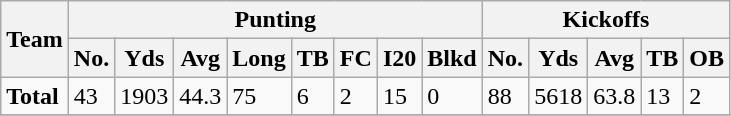<table class="wikitable" style="white-space:nowrap;">
<tr>
<th rowspan="2">Team</th>
<th colspan="8">Punting</th>
<th colspan="5">Kickoffs</th>
</tr>
<tr>
<th>No.</th>
<th>Yds</th>
<th>Avg</th>
<th>Long</th>
<th>TB</th>
<th>FC</th>
<th>I20</th>
<th>Blkd</th>
<th>No.</th>
<th>Yds</th>
<th>Avg</th>
<th>TB</th>
<th>OB</th>
</tr>
<tr>
<td><strong>Total</strong></td>
<td>43</td>
<td>1903</td>
<td>44.3</td>
<td>75</td>
<td>6</td>
<td>2</td>
<td>15</td>
<td>0</td>
<td>88</td>
<td>5618</td>
<td>63.8</td>
<td>13</td>
<td>2</td>
</tr>
<tr>
</tr>
</table>
